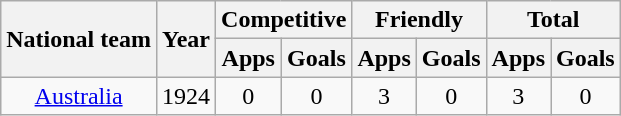<table class="wikitable" style="text-align:center">
<tr>
<th rowspan="2">National team</th>
<th rowspan="2">Year</th>
<th colspan="2">Competitive</th>
<th colspan="2">Friendly</th>
<th colspan="2">Total</th>
</tr>
<tr>
<th>Apps</th>
<th>Goals</th>
<th>Apps</th>
<th>Goals</th>
<th>Apps</th>
<th>Goals</th>
</tr>
<tr>
<td rowspan="2"><a href='#'>Australia</a></td>
<td>1924</td>
<td>0</td>
<td>0</td>
<td>3</td>
<td>0</td>
<td>3</td>
<td>0</td>
</tr>
</table>
